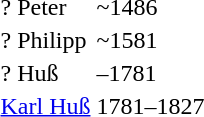<table>
<tr>
<td>? Peter</td>
<td>~1486</td>
</tr>
<tr>
<td>? Philipp</td>
<td>~1581</td>
</tr>
<tr>
<td>? Huß</td>
<td>–1781</td>
</tr>
<tr>
<td><a href='#'>Karl Huß</a></td>
<td>1781–1827</td>
</tr>
<tr>
</tr>
</table>
